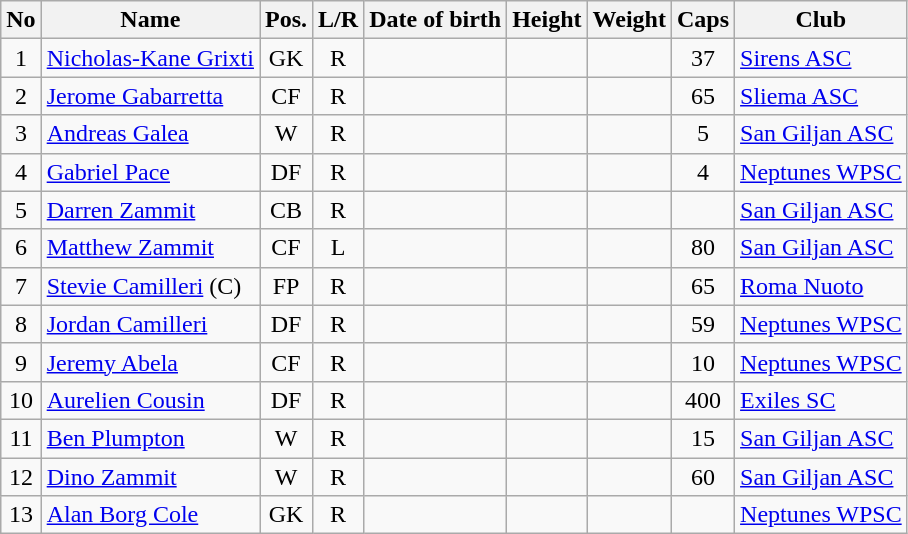<table class="wikitable sortable" style="text-align:center;">
<tr>
<th>No</th>
<th>Name</th>
<th>Pos.</th>
<th>L/R</th>
<th>Date of birth</th>
<th>Height</th>
<th>Weight</th>
<th>Caps</th>
<th>Club</th>
</tr>
<tr>
<td>1</td>
<td align=left><a href='#'>Nicholas-Kane Grixti</a></td>
<td>GK</td>
<td>R</td>
<td align=left></td>
<td></td>
<td></td>
<td>37</td>
<td align=left> <a href='#'>Sirens ASC</a></td>
</tr>
<tr>
<td>2</td>
<td align=left><a href='#'>Jerome Gabarretta</a></td>
<td>CF</td>
<td>R</td>
<td align=left></td>
<td></td>
<td></td>
<td>65</td>
<td align=left> <a href='#'>Sliema ASC</a></td>
</tr>
<tr>
<td>3</td>
<td align=left><a href='#'>Andreas Galea</a></td>
<td>W</td>
<td>R</td>
<td align=left></td>
<td></td>
<td></td>
<td>5</td>
<td align=left> <a href='#'>San Giljan ASC</a></td>
</tr>
<tr>
<td>4</td>
<td align=left><a href='#'>Gabriel Pace</a></td>
<td>DF</td>
<td>R</td>
<td align=left></td>
<td></td>
<td></td>
<td>4</td>
<td align=left> <a href='#'>Neptunes WPSC</a></td>
</tr>
<tr>
<td>5</td>
<td align=left><a href='#'>Darren Zammit</a></td>
<td>CB</td>
<td>R</td>
<td align=left></td>
<td></td>
<td></td>
<td></td>
<td align=left> <a href='#'>San Giljan ASC</a></td>
</tr>
<tr>
<td>6</td>
<td align=left><a href='#'>Matthew Zammit</a></td>
<td>CF</td>
<td>L</td>
<td align=left></td>
<td></td>
<td></td>
<td>80</td>
<td align=left> <a href='#'>San Giljan ASC</a></td>
</tr>
<tr>
<td>7</td>
<td align=left><a href='#'>Stevie Camilleri</a> (C)</td>
<td>FP</td>
<td>R</td>
<td align=left></td>
<td></td>
<td></td>
<td>65</td>
<td align=left> <a href='#'>Roma Nuoto</a></td>
</tr>
<tr>
<td>8</td>
<td align=left><a href='#'>Jordan Camilleri</a></td>
<td>DF</td>
<td>R</td>
<td align=left></td>
<td></td>
<td></td>
<td>59</td>
<td align=left> <a href='#'>Neptunes WPSC</a></td>
</tr>
<tr>
<td>9</td>
<td align=left><a href='#'>Jeremy Abela</a></td>
<td>CF</td>
<td>R</td>
<td align=left></td>
<td></td>
<td></td>
<td>10</td>
<td align=left> <a href='#'>Neptunes WPSC</a></td>
</tr>
<tr>
<td>10</td>
<td align=left><a href='#'>Aurelien Cousin</a></td>
<td>DF</td>
<td>R</td>
<td align=left></td>
<td></td>
<td></td>
<td>400</td>
<td align=left> <a href='#'>Exiles SC</a></td>
</tr>
<tr>
<td>11</td>
<td align=left><a href='#'>Ben Plumpton</a></td>
<td>W</td>
<td>R</td>
<td align=left></td>
<td></td>
<td></td>
<td>15</td>
<td align=left> <a href='#'>San Giljan ASC</a></td>
</tr>
<tr>
<td>12</td>
<td align=left><a href='#'>Dino Zammit</a></td>
<td>W</td>
<td>R</td>
<td align=left></td>
<td></td>
<td></td>
<td>60</td>
<td align=left> <a href='#'>San Giljan ASC</a></td>
</tr>
<tr>
<td>13</td>
<td align=left><a href='#'>Alan Borg Cole</a></td>
<td>GK</td>
<td>R</td>
<td align=left></td>
<td></td>
<td></td>
<td></td>
<td align=left> <a href='#'>Neptunes WPSC</a></td>
</tr>
</table>
